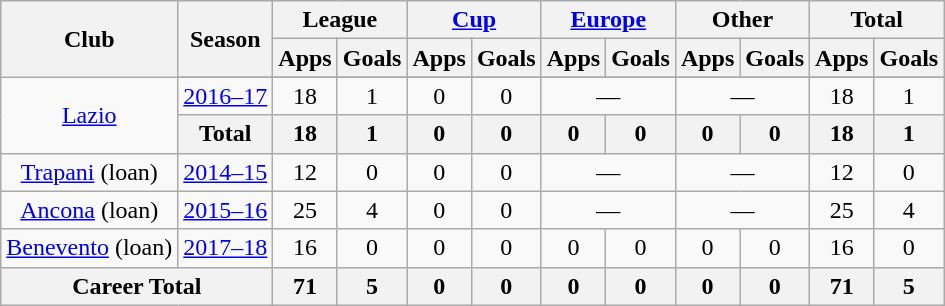<table class="wikitable" style="text-align: center;">
<tr>
<th rowspan="2">Club</th>
<th rowspan="2">Season</th>
<th colspan="2">League</th>
<th colspan="2"><a href='#'>Cup</a></th>
<th colspan="2"><a href='#'>Europe</a></th>
<th colspan="2">Other</th>
<th colspan="2">Total</th>
</tr>
<tr>
<th>Apps</th>
<th>Goals</th>
<th>Apps</th>
<th>Goals</th>
<th>Apps</th>
<th>Goals</th>
<th>Apps</th>
<th>Goals</th>
<th>Apps</th>
<th>Goals</th>
</tr>
<tr>
<td rowspan="3"><a href='#'>Lazio</a></td>
</tr>
<tr>
<td><a href='#'>2016–17</a></td>
<td>18</td>
<td>1</td>
<td>0</td>
<td>0</td>
<td colspan="2">—</td>
<td colspan="2">—</td>
<td>18</td>
<td>1</td>
</tr>
<tr>
<th>Total</th>
<th>18</th>
<th>1</th>
<th>0</th>
<th>0</th>
<th>0</th>
<th>0</th>
<th>0</th>
<th>0</th>
<th>18</th>
<th>1</th>
</tr>
<tr>
<td><a href='#'>Trapani</a> (loan)</td>
<td><a href='#'>2014–15</a></td>
<td>12</td>
<td>0</td>
<td>0</td>
<td>0</td>
<td colspan="2">—</td>
<td colspan="2">—</td>
<td>12</td>
<td>0</td>
</tr>
<tr>
<td><a href='#'>Ancona</a> (loan)</td>
<td><a href='#'>2015–16</a></td>
<td>25</td>
<td>4</td>
<td>0</td>
<td>0</td>
<td colspan="2">—</td>
<td colspan="2">—</td>
<td>25</td>
<td>4</td>
</tr>
<tr>
<td><a href='#'>Benevento</a> (loan)</td>
<td><a href='#'>2017–18</a></td>
<td>16</td>
<td>0</td>
<td>0</td>
<td>0</td>
<td>0</td>
<td>0</td>
<td>0</td>
<td>0</td>
<td>16</td>
<td>0</td>
</tr>
<tr>
<th colspan="2">Career Total</th>
<th>71</th>
<th>5</th>
<th>0</th>
<th>0</th>
<th>0</th>
<th>0</th>
<th>0</th>
<th>0</th>
<th>71</th>
<th>5</th>
</tr>
</table>
